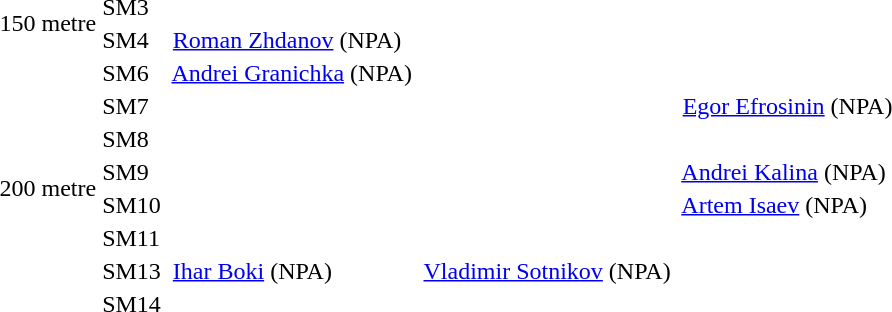<table>
<tr>
<td rowspan=2>150 metre</td>
<td>SM3</td>
<td></td>
<td></td>
<td></td>
</tr>
<tr>
<td>SM4</td>
<td><span> </span><a href='#'>Roman Zhdanov</a> <span>(<abbr>NPA</abbr>)</span></td>
<td></td>
<td></td>
</tr>
<tr>
<td rowspan=8>200 metre</td>
<td>SM6</td>
<td><span> </span><a href='#'>Andrei Granichka</a> <span>(<abbr>NPA</abbr>)</span></td>
<td></td>
<td></td>
</tr>
<tr>
<td>SM7</td>
<td></td>
<td></td>
<td><span> </span><a href='#'>Egor Efrosinin</a> <span>(<abbr>NPA</abbr>)</span></td>
</tr>
<tr>
<td>SM8</td>
<td></td>
<td></td>
<td></td>
</tr>
<tr>
<td>SM9</td>
<td></td>
<td></td>
<td><span> </span><a href='#'>Andrei Kalina</a> <span>(<abbr>NPA</abbr>)</span></td>
</tr>
<tr>
<td>SM10</td>
<td></td>
<td></td>
<td><span> </span><a href='#'>Artem Isaev</a> <span>(<abbr>NPA</abbr>)</span></td>
</tr>
<tr>
<td>SM11</td>
<td></td>
<td></td>
<td></td>
</tr>
<tr>
<td>SM13</td>
<td><span> </span><a href='#'>Ihar Boki</a> <span>(<abbr>NPA</abbr>)</span></td>
<td><span> </span><a href='#'>Vladimir Sotnikov</a> <span>(<abbr>NPA</abbr>)</span></td>
<td></td>
</tr>
<tr>
<td>SM14</td>
<td></td>
<td></td>
<td></td>
</tr>
</table>
